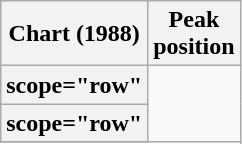<table class="wikitable plainrowheaders sortable">
<tr>
<th scope="col">Chart (1988)</th>
<th scope="col">Peak<br>position</th>
</tr>
<tr>
<th>scope="row" </th>
</tr>
<tr>
<th>scope="row" </th>
</tr>
<tr>
</tr>
</table>
